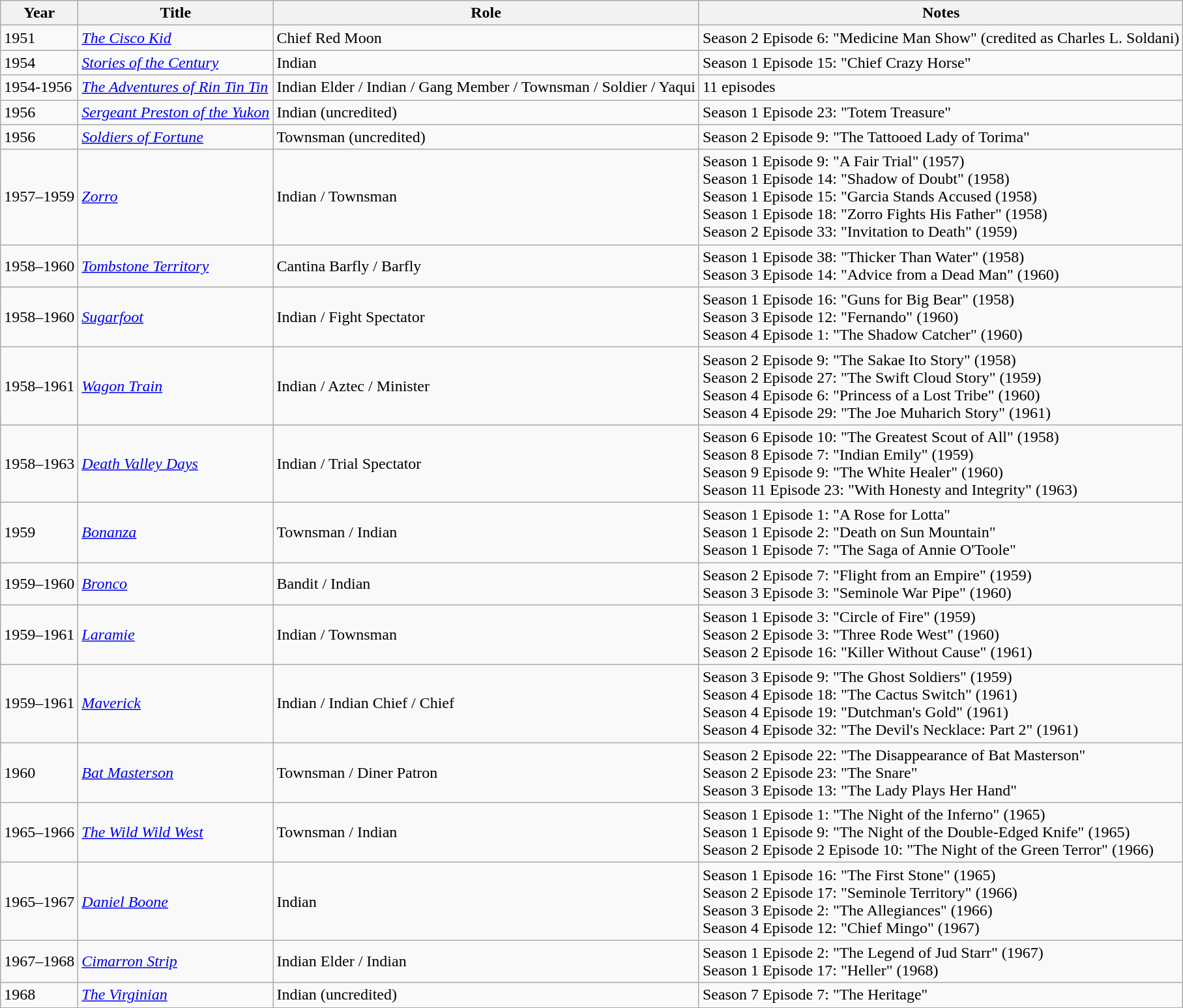<table class="wikitable sortable">
<tr>
<th width="72px">Year</th>
<th>Title</th>
<th class="unsortable">Role</th>
<th class="unsortable">Notes</th>
</tr>
<tr>
<td>1951</td>
<td><em><a href='#'>The Cisco Kid</a></em></td>
<td>Chief Red Moon</td>
<td>Season 2 Episode 6: "Medicine Man Show" (credited as Charles L. Soldani)</td>
</tr>
<tr>
<td>1954</td>
<td><em><a href='#'>Stories of the Century</a></em></td>
<td>Indian</td>
<td>Season 1 Episode 15: "Chief Crazy Horse"</td>
</tr>
<tr>
<td>1954-1956</td>
<td><em><a href='#'>The Adventures of Rin Tin Tin</a></em></td>
<td>Indian Elder / Indian / Gang Member / Townsman / Soldier / Yaqui</td>
<td>11 episodes</td>
</tr>
<tr>
<td>1956</td>
<td><em><a href='#'>Sergeant Preston of the Yukon</a></em></td>
<td>Indian (uncredited)</td>
<td>Season 1 Episode 23: "Totem Treasure"</td>
</tr>
<tr>
<td>1956</td>
<td><em><a href='#'>Soldiers of Fortune</a></em></td>
<td>Townsman (uncredited)</td>
<td>Season 2 Episode 9: "The Tattooed Lady of Torima"</td>
</tr>
<tr>
<td>1957–1959</td>
<td><em><a href='#'> Zorro</a></em></td>
<td>Indian / Townsman</td>
<td>Season 1 Episode 9: "A Fair Trial" (1957)<br>Season 1 Episode 14: "Shadow of Doubt" (1958)<br>Season 1 Episode 15: "Garcia Stands Accused (1958)<br>Season 1 Episode 18: "Zorro Fights His Father" (1958)<br>Season 2 Episode 33: "Invitation to Death" (1959)</td>
</tr>
<tr>
<td>1958–1960</td>
<td><em><a href='#'>Tombstone Territory</a></em></td>
<td>Cantina Barfly / Barfly</td>
<td>Season 1 Episode 38: "Thicker Than Water" (1958)<br>Season 3 Episode 14: "Advice from a Dead Man" (1960)</td>
</tr>
<tr>
<td>1958–1960</td>
<td><em><a href='#'>Sugarfoot</a></em></td>
<td>Indian / Fight Spectator</td>
<td>Season 1 Episode 16: "Guns for Big Bear" (1958)<br>Season 3 Episode 12: "Fernando" (1960)<br>Season 4 Episode 1: "The Shadow Catcher" (1960)</td>
</tr>
<tr>
<td>1958–1961</td>
<td><em><a href='#'>Wagon Train</a></em></td>
<td>Indian / Aztec / Minister</td>
<td>Season 2 Episode 9: "The Sakae Ito Story" (1958)<br>Season 2 Episode 27: "The Swift Cloud Story" (1959)<br>Season 4 Episode 6: "Princess of a Lost Tribe" (1960)<br>Season 4 Episode 29: "The Joe Muharich Story" (1961)</td>
</tr>
<tr>
<td>1958–1963</td>
<td><em><a href='#'>Death Valley Days</a></em></td>
<td>Indian / Trial Spectator</td>
<td>Season 6 Episode 10: "The Greatest Scout of All" (1958)<br>Season 8 Episode 7: "Indian Emily" (1959)<br>Season 9 Episode 9: "The White Healer" (1960)<br>Season 11 Episode 23: "With Honesty and Integrity" (1963)</td>
</tr>
<tr>
<td>1959</td>
<td><em><a href='#'>Bonanza</a></em></td>
<td>Townsman / Indian</td>
<td>Season 1 Episode 1: "A Rose for Lotta"<br>Season 1 Episode 2: "Death on Sun Mountain"<br>Season 1 Episode 7: "The Saga of Annie O'Toole"</td>
</tr>
<tr>
<td>1959–1960</td>
<td><em><a href='#'>Bronco</a></em></td>
<td>Bandit / Indian</td>
<td>Season 2 Episode 7: "Flight from an Empire" (1959)<br>Season 3 Episode 3: "Seminole War Pipe" (1960)</td>
</tr>
<tr>
<td>1959–1961</td>
<td><em><a href='#'>Laramie</a></em></td>
<td>Indian / Townsman</td>
<td>Season 1 Episode 3: "Circle of Fire" (1959)<br>Season 2 Episode 3: "Three Rode West" (1960)<br>Season 2 Episode 16: "Killer Without Cause" (1961)</td>
</tr>
<tr>
<td>1959–1961</td>
<td><em><a href='#'>Maverick</a></em></td>
<td>Indian / Indian Chief / Chief</td>
<td>Season 3 Episode 9: "The Ghost Soldiers" (1959)<br>Season 4 Episode 18: "The Cactus Switch" (1961)<br>Season 4 Episode 19: "Dutchman's Gold" (1961)<br>Season 4 Episode 32: "The Devil's Necklace: Part 2" (1961)</td>
</tr>
<tr>
<td>1960</td>
<td><em><a href='#'>Bat Masterson</a></em></td>
<td>Townsman / Diner Patron</td>
<td>Season 2 Episode 22: "The Disappearance of Bat Masterson"<br>Season 2 Episode 23: "The Snare"<br>Season 3 Episode 13: "The Lady Plays Her Hand"</td>
</tr>
<tr>
<td>1965–1966</td>
<td><em><a href='#'>The Wild Wild West</a></em></td>
<td>Townsman / Indian</td>
<td>Season 1 Episode 1: "The Night of the Inferno" (1965)<br>Season 1 Episode 9: "The Night of the Double-Edged Knife" (1965)<br>Season 2 Episode 2 Episode 10: "The Night of the Green Terror" (1966)</td>
</tr>
<tr>
<td>1965–1967</td>
<td><em><a href='#'>Daniel Boone</a></em></td>
<td>Indian</td>
<td>Season 1 Episode 16: "The First Stone" (1965)<br>Season 2 Episode 17: "Seminole Territory" (1966)<br>Season 3 Episode 2: "The Allegiances" (1966)<br>Season 4 Episode 12: "Chief Mingo" (1967)</td>
</tr>
<tr>
<td>1967–1968</td>
<td><em><a href='#'>Cimarron Strip</a></em></td>
<td>Indian Elder / Indian</td>
<td>Season 1 Episode 2: "The Legend of Jud Starr" (1967)<br>Season 1 Episode 17: "Heller" (1968)</td>
</tr>
<tr>
<td>1968</td>
<td><em><a href='#'>The Virginian</a></em></td>
<td>Indian (uncredited)</td>
<td>Season 7 Episode 7: "The Heritage"</td>
</tr>
</table>
